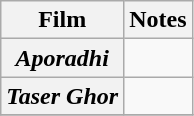<table class="wikitable sortable">
<tr>
<th>Film</th>
<th>Notes</th>
</tr>
<tr>
<th><em>Aporadhi</em></th>
<td></td>
</tr>
<tr>
<th><em>Taser Ghor</em></th>
<td></td>
</tr>
<tr>
</tr>
</table>
